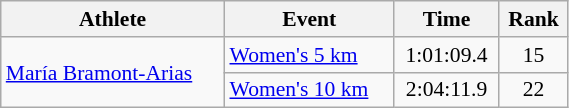<table class="wikitable" style="text-align:center; font-size:90%; width:30%;">
<tr>
<th>Athlete</th>
<th>Event</th>
<th>Time</th>
<th>Rank</th>
</tr>
<tr>
<td align=left rowspan=2><a href='#'>María Bramont-Arias</a></td>
<td align=left><a href='#'>Women's 5 km</a></td>
<td>1:01:09.4</td>
<td>15</td>
</tr>
<tr>
<td align=left><a href='#'>Women's 10 km</a></td>
<td>2:04:11.9</td>
<td>22</td>
</tr>
</table>
